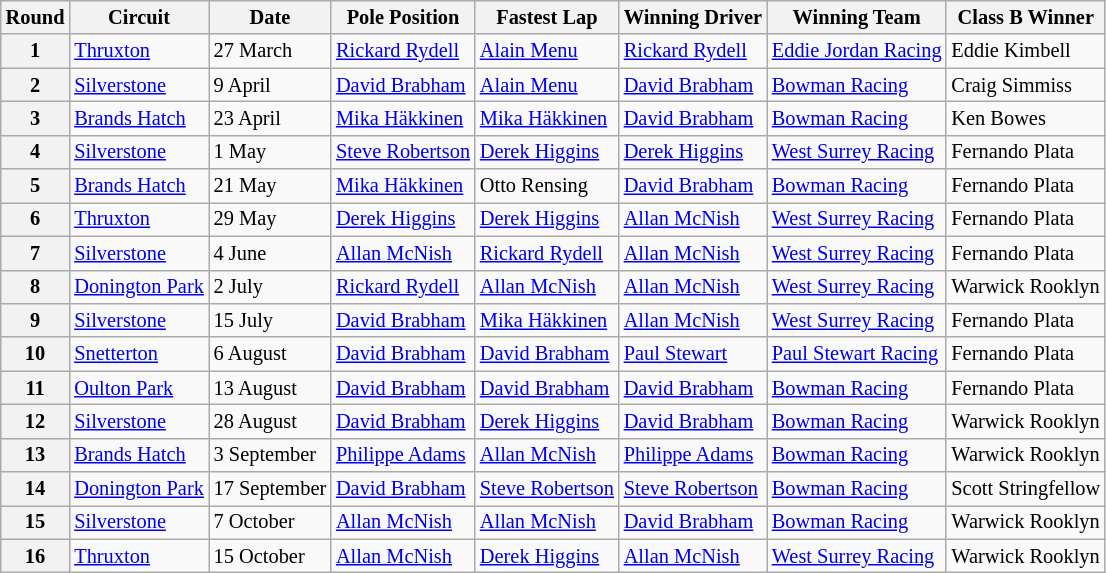<table class="wikitable" style="font-size: 85%;">
<tr>
<th>Round</th>
<th>Circuit</th>
<th>Date</th>
<th>Pole Position</th>
<th>Fastest Lap</th>
<th>Winning Driver</th>
<th>Winning Team</th>
<th>Class B Winner</th>
</tr>
<tr>
<th>1</th>
<td><a href='#'>Thruxton</a></td>
<td>27 March</td>
<td> <a href='#'>Rickard Rydell</a></td>
<td> <a href='#'>Alain Menu</a></td>
<td> <a href='#'>Rickard Rydell</a></td>
<td nowrap> <a href='#'>Eddie Jordan Racing</a></td>
<td> Eddie Kimbell</td>
</tr>
<tr>
<th>2</th>
<td><a href='#'>Silverstone</a></td>
<td>9 April</td>
<td> <a href='#'>David Brabham</a></td>
<td> <a href='#'>Alain Menu</a></td>
<td> <a href='#'>David Brabham</a></td>
<td> <a href='#'>Bowman Racing</a></td>
<td> Craig Simmiss</td>
</tr>
<tr>
<th>3</th>
<td><a href='#'>Brands Hatch</a></td>
<td>23 April</td>
<td> <a href='#'>Mika Häkkinen</a></td>
<td> <a href='#'>Mika Häkkinen</a></td>
<td> <a href='#'>David Brabham</a></td>
<td> <a href='#'>Bowman Racing</a></td>
<td> Ken Bowes</td>
</tr>
<tr>
<th>4</th>
<td><a href='#'>Silverstone</a></td>
<td>1 May</td>
<td nowrap> <a href='#'>Steve Robertson</a></td>
<td> <a href='#'>Derek Higgins</a></td>
<td> <a href='#'>Derek Higgins</a></td>
<td> <a href='#'>West Surrey Racing</a></td>
<td> Fernando Plata</td>
</tr>
<tr>
<th>5</th>
<td><a href='#'>Brands Hatch</a></td>
<td>21 May</td>
<td> <a href='#'>Mika Häkkinen</a></td>
<td> Otto Rensing</td>
<td> <a href='#'>David Brabham</a></td>
<td> <a href='#'>Bowman Racing</a></td>
<td> Fernando Plata</td>
</tr>
<tr>
<th>6</th>
<td><a href='#'>Thruxton</a></td>
<td>29 May</td>
<td> <a href='#'>Derek Higgins</a></td>
<td> <a href='#'>Derek Higgins</a></td>
<td> <a href='#'>Allan McNish</a></td>
<td> <a href='#'>West Surrey Racing</a></td>
<td> Fernando Plata</td>
</tr>
<tr>
<th>7</th>
<td><a href='#'>Silverstone</a></td>
<td>4 June</td>
<td> <a href='#'>Allan McNish</a></td>
<td> <a href='#'>Rickard Rydell</a></td>
<td> <a href='#'>Allan McNish</a></td>
<td> <a href='#'>West Surrey Racing</a></td>
<td> Fernando Plata</td>
</tr>
<tr>
<th>8</th>
<td><a href='#'>Donington Park</a></td>
<td>2 July</td>
<td> <a href='#'>Rickard Rydell</a></td>
<td> <a href='#'>Allan McNish</a></td>
<td> <a href='#'>Allan McNish</a></td>
<td> <a href='#'>West Surrey Racing</a></td>
<td> Warwick Rooklyn</td>
</tr>
<tr>
<th>9</th>
<td><a href='#'>Silverstone</a></td>
<td>15 July</td>
<td> <a href='#'>David Brabham</a></td>
<td> <a href='#'>Mika Häkkinen</a></td>
<td> <a href='#'>Allan McNish</a></td>
<td> <a href='#'>West Surrey Racing</a></td>
<td> Fernando Plata</td>
</tr>
<tr>
<th>10</th>
<td><a href='#'>Snetterton</a></td>
<td>6 August</td>
<td> <a href='#'>David Brabham</a></td>
<td> <a href='#'>David Brabham</a></td>
<td> <a href='#'>Paul Stewart</a></td>
<td> <a href='#'>Paul Stewart Racing</a></td>
<td> Fernando Plata</td>
</tr>
<tr>
<th>11</th>
<td><a href='#'>Oulton Park</a></td>
<td>13 August</td>
<td> <a href='#'>David Brabham</a></td>
<td> <a href='#'>David Brabham</a></td>
<td> <a href='#'>David Brabham</a></td>
<td> <a href='#'>Bowman Racing</a></td>
<td> Fernando Plata</td>
</tr>
<tr>
<th>12</th>
<td><a href='#'>Silverstone</a></td>
<td>28 August</td>
<td> <a href='#'>David Brabham</a></td>
<td> <a href='#'>Derek Higgins</a></td>
<td> <a href='#'>David Brabham</a></td>
<td> <a href='#'>Bowman Racing</a></td>
<td> Warwick Rooklyn</td>
</tr>
<tr>
<th>13</th>
<td><a href='#'>Brands Hatch</a></td>
<td>3 September</td>
<td> <a href='#'>Philippe Adams</a></td>
<td> <a href='#'>Allan McNish</a></td>
<td> <a href='#'>Philippe Adams</a></td>
<td> <a href='#'>Bowman Racing</a></td>
<td> Warwick Rooklyn</td>
</tr>
<tr>
<th>14</th>
<td nowrap><a href='#'>Donington Park</a></td>
<td nowrap>17 September</td>
<td> <a href='#'>David Brabham</a></td>
<td nowrap> <a href='#'>Steve Robertson</a></td>
<td nowrap> <a href='#'>Steve Robertson</a></td>
<td> <a href='#'>Bowman Racing</a></td>
<td nowrap> Scott Stringfellow</td>
</tr>
<tr>
<th>15</th>
<td><a href='#'>Silverstone</a></td>
<td>7 October</td>
<td> <a href='#'>Allan McNish</a></td>
<td> <a href='#'>Allan McNish</a></td>
<td> <a href='#'>David Brabham</a></td>
<td> <a href='#'>Bowman Racing</a></td>
<td> Warwick Rooklyn</td>
</tr>
<tr>
<th>16</th>
<td><a href='#'>Thruxton</a></td>
<td>15 October</td>
<td> <a href='#'>Allan McNish</a></td>
<td> <a href='#'>Derek Higgins</a></td>
<td> <a href='#'>Allan McNish</a></td>
<td> <a href='#'>West Surrey Racing</a></td>
<td> Warwick Rooklyn</td>
</tr>
</table>
